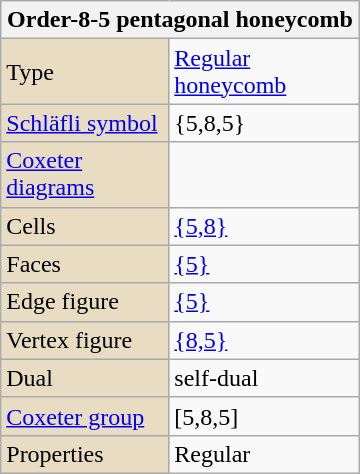<table class="wikitable" align="right" style="margin-left:10px" width=240>
<tr>
<th bgcolor=#e8dcc3 colspan=2>Order-8-5 pentagonal honeycomb</th>
</tr>
<tr>
<td bgcolor=#e8dcc3>Type</td>
<td><a href='#'>Regular honeycomb</a></td>
</tr>
<tr>
<td bgcolor=#e8dcc3><a href='#'>Schläfli symbol</a></td>
<td>{5,8,5}</td>
</tr>
<tr>
<td bgcolor=#e8dcc3><a href='#'>Coxeter diagrams</a></td>
<td></td>
</tr>
<tr>
<td bgcolor=#e8dcc3>Cells</td>
<td><a href='#'>{5,8}</a> </td>
</tr>
<tr>
<td bgcolor=#e8dcc3>Faces</td>
<td><a href='#'>{5}</a></td>
</tr>
<tr>
<td bgcolor=#e8dcc3>Edge figure</td>
<td><a href='#'>{5}</a></td>
</tr>
<tr>
<td bgcolor=#e8dcc3>Vertex figure</td>
<td><a href='#'>{8,5}</a></td>
</tr>
<tr>
<td bgcolor=#e8dcc3>Dual</td>
<td>self-dual</td>
</tr>
<tr>
<td bgcolor=#e8dcc3><a href='#'>Coxeter group</a></td>
<td>[5,8,5]</td>
</tr>
<tr>
<td bgcolor=#e8dcc3>Properties</td>
<td>Regular</td>
</tr>
</table>
